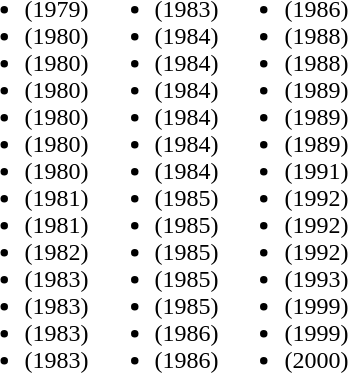<table>
<tr>
<td valign=top><br><ul><li> (1979)</li><li> (1980)</li><li> (1980)</li><li> (1980)</li><li> (1980)</li><li> (1980)</li><li> (1980)</li><li> (1981)</li><li> (1981)</li><li> (1982)</li><li> (1983)</li><li> (1983)</li><li> (1983)</li><li> (1983)</li></ul></td>
<td valign=top><br><ul><li> (1983)</li><li> (1984)</li><li> (1984)</li><li> (1984)</li><li> (1984)</li><li> (1984)</li><li> (1984)</li><li> (1985)</li><li> (1985)</li><li> (1985)</li><li> (1985)</li><li> (1985)</li><li> (1986)</li><li> (1986)</li></ul></td>
<td valign=top><br><ul><li> (1986)</li><li> (1988)</li><li> (1988)</li><li> (1989)</li><li> (1989)</li><li> (1989)</li><li> (1991)</li><li> (1992)</li><li> (1992)</li><li> (1992)</li><li> (1993)</li><li> (1999)</li><li> (1999)</li><li> (2000)</li></ul></td>
</tr>
</table>
